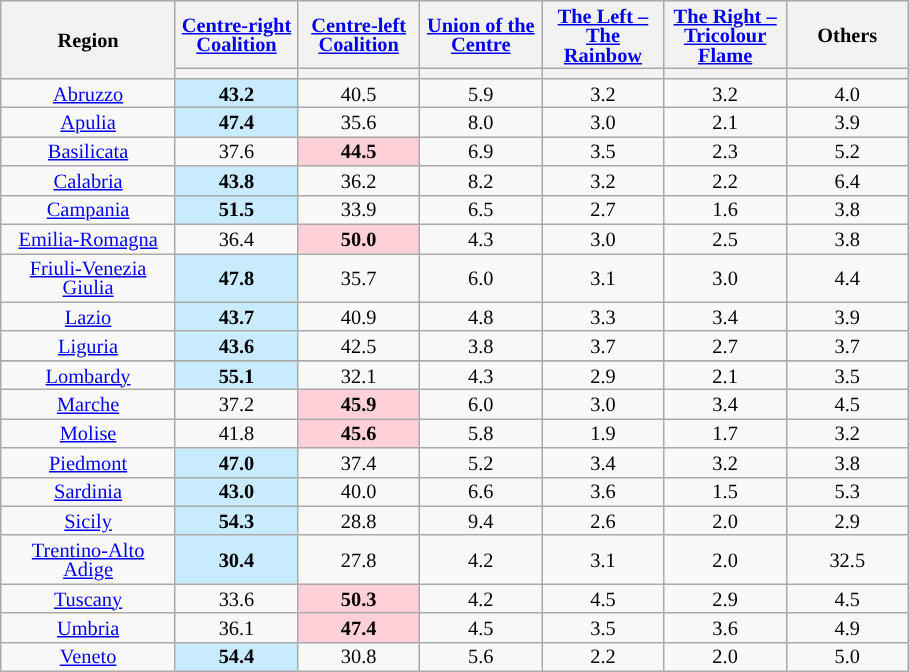<table class="wikitable" style="text-align:center; font-size:85%; line-height:13px">
<tr style="height:30px; background-color:#E9E9E9">
<th style="width:110px;" rowspan="2">Region</th>
<th style="width:75px;"><a href='#'>Centre-right Coalition</a></th>
<th style="width:75px;"><a href='#'>Centre-left Coalition</a></th>
<th style="width:75px;"><a href='#'>Union of the Centre</a></th>
<th style="width:75px;"><a href='#'>The Left – The Rainbow</a></th>
<th style="width:75px;"><a href='#'>The Right – Tricolour Flame</a></th>
<th style="width:75px;">Others</th>
</tr>
<tr>
<th style="background:"></th>
<th style="background:"></th>
<th style="background:"></th>
<th style="background:"></th>
<th style="background:"></th>
<th style="background:"></th>
</tr>
<tr>
<td><a href='#'>Abruzzo</a></td>
<td style="background:#C8EBFF"><strong>43.2</strong></td>
<td>40.5</td>
<td>5.9</td>
<td>3.2</td>
<td>3.2</td>
<td>4.0</td>
</tr>
<tr>
<td><a href='#'>Apulia</a></td>
<td style="background:#C8EBFF"><strong>47.4</strong></td>
<td>35.6</td>
<td>8.0</td>
<td>3.0</td>
<td>2.1</td>
<td>3.9</td>
</tr>
<tr>
<td><a href='#'>Basilicata</a></td>
<td>37.6</td>
<td style="background:#FFD0D7"><strong>44.5</strong></td>
<td>6.9</td>
<td>3.5</td>
<td>2.3</td>
<td>5.2</td>
</tr>
<tr>
<td><a href='#'>Calabria</a></td>
<td style="background:#C8EBFF"><strong>43.8</strong></td>
<td>36.2</td>
<td>8.2</td>
<td>3.2</td>
<td>2.2</td>
<td>6.4</td>
</tr>
<tr>
<td><a href='#'>Campania</a></td>
<td style="background:#C8EBFF"><strong>51.5</strong></td>
<td>33.9</td>
<td>6.5</td>
<td>2.7</td>
<td>1.6</td>
<td>3.8</td>
</tr>
<tr>
<td><a href='#'>Emilia-Romagna</a></td>
<td>36.4</td>
<td style="background:#FFD0D7"><strong>50.0</strong></td>
<td>4.3</td>
<td>3.0</td>
<td>2.5</td>
<td>3.8</td>
</tr>
<tr>
<td><a href='#'>Friuli-Venezia Giulia</a></td>
<td style="background:#C8EBFF"><strong>47.8</strong></td>
<td>35.7</td>
<td>6.0</td>
<td>3.1</td>
<td>3.0</td>
<td>4.4</td>
</tr>
<tr>
<td><a href='#'>Lazio</a></td>
<td style="background:#C8EBFF"><strong>43.7</strong></td>
<td>40.9</td>
<td>4.8</td>
<td>3.3</td>
<td>3.4</td>
<td>3.9</td>
</tr>
<tr>
<td><a href='#'>Liguria</a></td>
<td style="background:#C8EBFF"><strong>43.6</strong></td>
<td>42.5</td>
<td>3.8</td>
<td>3.7</td>
<td>2.7</td>
<td>3.7</td>
</tr>
<tr>
</tr>
<tr>
<td><a href='#'>Lombardy</a></td>
<td style="background:#C8EBFF"><strong>55.1</strong></td>
<td>32.1</td>
<td>4.3</td>
<td>2.9</td>
<td>2.1</td>
<td>3.5</td>
</tr>
<tr>
<td><a href='#'>Marche</a></td>
<td>37.2</td>
<td style="background:#FFD0D7"><strong>45.9</strong></td>
<td>6.0</td>
<td>3.0</td>
<td>3.4</td>
<td>4.5</td>
</tr>
<tr>
<td><a href='#'>Molise</a></td>
<td>41.8</td>
<td style="background:#FFD0D7"><strong>45.6</strong></td>
<td>5.8</td>
<td>1.9</td>
<td>1.7</td>
<td>3.2</td>
</tr>
<tr>
<td><a href='#'>Piedmont</a></td>
<td style="background:#C8EBFF"><strong>47.0</strong></td>
<td>37.4</td>
<td>5.2</td>
<td>3.4</td>
<td>3.2</td>
<td>3.8</td>
</tr>
<tr>
<td><a href='#'>Sardinia</a></td>
<td style="background:#C8EBFF"><strong>43.0</strong></td>
<td>40.0</td>
<td>6.6</td>
<td>3.6</td>
<td>1.5</td>
<td>5.3</td>
</tr>
<tr>
<td><a href='#'>Sicily</a></td>
<td style="background:#C8EBFF"><strong>54.3</strong></td>
<td>28.8</td>
<td>9.4</td>
<td>2.6</td>
<td>2.0</td>
<td>2.9</td>
</tr>
<tr>
<td><a href='#'>Trentino-Alto Adige</a></td>
<td style="background:#C8EBFF"><strong>30.4</strong></td>
<td>27.8</td>
<td>4.2</td>
<td>3.1</td>
<td>2.0</td>
<td>32.5</td>
</tr>
<tr>
<td><a href='#'>Tuscany</a></td>
<td>33.6</td>
<td style="background:#FFD0D7"><strong>50.3</strong></td>
<td>4.2</td>
<td>4.5</td>
<td>2.9</td>
<td>4.5</td>
</tr>
<tr>
<td><a href='#'>Umbria</a></td>
<td>36.1</td>
<td style="background:#FFD0D7"><strong>47.4</strong></td>
<td>4.5</td>
<td>3.5</td>
<td>3.6</td>
<td>4.9</td>
</tr>
<tr>
<td><a href='#'>Veneto</a></td>
<td style="background:#C8EBFF"><strong>54.4</strong></td>
<td>30.8</td>
<td>5.6</td>
<td>2.2</td>
<td>2.0</td>
<td>5.0</td>
</tr>
</table>
